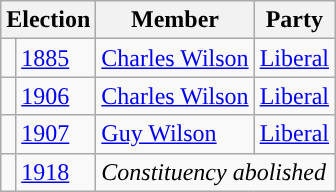<table class="wikitable">
<tr>
<th colspan="2">Election</th>
<th>Member</th>
<th>Party</th>
</tr>
<tr>
<td style="color:inherit;background-color: "></td>
<td><a href='#'>1885</a></td>
<td><a href='#'>Charles Wilson</a></td>
<td><a href='#'>Liberal</a></td>
</tr>
<tr>
<td style="color:inherit;background-color: "></td>
<td><a href='#'>1906</a></td>
<td><a href='#'>Charles Wilson</a></td>
<td><a href='#'>Liberal</a></td>
</tr>
<tr>
<td style="color:inherit;background-color: "></td>
<td><a href='#'>1907</a></td>
<td><a href='#'>Guy Wilson</a></td>
<td><a href='#'>Liberal</a></td>
</tr>
<tr>
<td></td>
<td><a href='#'>1918</a></td>
<td colspan="2"><em>Constituency abolished</em></td>
</tr>
</table>
